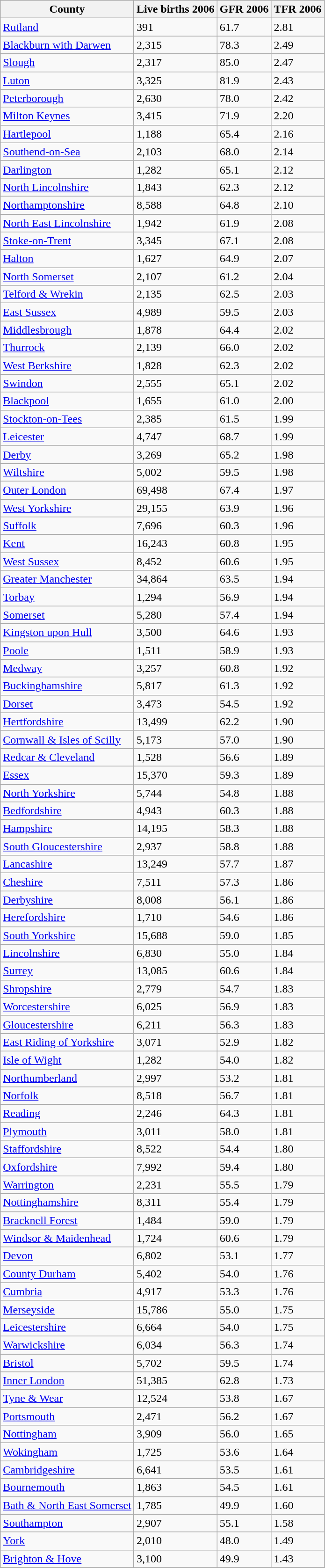<table class = "wikitable sortable">
<tr>
<th>County</th>
<th>Live births 2006</th>
<th>GFR 2006</th>
<th>TFR 2006</th>
</tr>
<tr --->
<td><a href='#'>Rutland</a></td>
<td>391</td>
<td>61.7</td>
<td>2.81</td>
</tr>
<tr --->
<td><a href='#'>Blackburn with Darwen</a></td>
<td>2,315</td>
<td>78.3</td>
<td>2.49</td>
</tr>
<tr --->
<td><a href='#'>Slough</a></td>
<td>2,317</td>
<td>85.0</td>
<td>2.47</td>
</tr>
<tr --->
<td><a href='#'>Luton</a></td>
<td>3,325</td>
<td>81.9</td>
<td>2.43</td>
</tr>
<tr --->
<td><a href='#'>Peterborough</a></td>
<td>2,630</td>
<td>78.0</td>
<td>2.42</td>
</tr>
<tr --->
<td><a href='#'>Milton Keynes</a></td>
<td>3,415</td>
<td>71.9</td>
<td>2.20</td>
</tr>
<tr --->
<td><a href='#'>Hartlepool</a></td>
<td>1,188</td>
<td>65.4</td>
<td>2.16</td>
</tr>
<tr --->
<td><a href='#'>Southend-on-Sea</a></td>
<td>2,103</td>
<td>68.0</td>
<td>2.14</td>
</tr>
<tr --->
<td><a href='#'>Darlington</a></td>
<td>1,282</td>
<td>65.1</td>
<td>2.12</td>
</tr>
<tr --->
<td><a href='#'>North Lincolnshire</a></td>
<td>1,843</td>
<td>62.3</td>
<td>2.12</td>
</tr>
<tr --->
<td><a href='#'>Northamptonshire</a></td>
<td>8,588</td>
<td>64.8</td>
<td>2.10</td>
</tr>
<tr --->
<td><a href='#'>North East Lincolnshire</a></td>
<td>1,942</td>
<td>61.9</td>
<td>2.08</td>
</tr>
<tr --->
<td><a href='#'>Stoke-on-Trent</a></td>
<td>3,345</td>
<td>67.1</td>
<td>2.08</td>
</tr>
<tr --->
<td><a href='#'>Halton</a></td>
<td>1,627</td>
<td>64.9</td>
<td>2.07</td>
</tr>
<tr --->
<td><a href='#'>North Somerset</a></td>
<td>2,107</td>
<td>61.2</td>
<td>2.04</td>
</tr>
<tr --->
<td><a href='#'>Telford & Wrekin</a></td>
<td>2,135</td>
<td>62.5</td>
<td>2.03</td>
</tr>
<tr --->
<td><a href='#'>East Sussex</a></td>
<td>4,989</td>
<td>59.5</td>
<td>2.03</td>
</tr>
<tr --->
<td><a href='#'>Middlesbrough</a></td>
<td>1,878</td>
<td>64.4</td>
<td>2.02</td>
</tr>
<tr --->
<td><a href='#'>Thurrock</a></td>
<td>2,139</td>
<td>66.0</td>
<td>2.02</td>
</tr>
<tr --->
<td><a href='#'>West Berkshire</a></td>
<td>1,828</td>
<td>62.3</td>
<td>2.02</td>
</tr>
<tr --->
<td><a href='#'>Swindon</a></td>
<td>2,555</td>
<td>65.1</td>
<td>2.02</td>
</tr>
<tr --->
<td><a href='#'>Blackpool</a></td>
<td>1,655</td>
<td>61.0</td>
<td>2.00</td>
</tr>
<tr --->
<td><a href='#'>Stockton-on-Tees</a></td>
<td>2,385</td>
<td>61.5</td>
<td>1.99</td>
</tr>
<tr --->
<td><a href='#'>Leicester</a></td>
<td>4,747</td>
<td>68.7</td>
<td>1.99</td>
</tr>
<tr --->
<td><a href='#'>Derby</a></td>
<td>3,269</td>
<td>65.2</td>
<td>1.98</td>
</tr>
<tr --->
<td><a href='#'>Wiltshire</a></td>
<td>5,002</td>
<td>59.5</td>
<td>1.98</td>
</tr>
<tr --->
<td><a href='#'>Outer London</a></td>
<td>69,498</td>
<td>67.4</td>
<td>1.97</td>
</tr>
<tr --->
<td><a href='#'>West Yorkshire</a></td>
<td>29,155</td>
<td>63.9</td>
<td>1.96</td>
</tr>
<tr --->
<td><a href='#'>Suffolk</a></td>
<td>7,696</td>
<td>60.3</td>
<td>1.96</td>
</tr>
<tr --->
<td><a href='#'>Kent</a></td>
<td>16,243</td>
<td>60.8</td>
<td>1.95</td>
</tr>
<tr --->
<td><a href='#'>West Sussex</a></td>
<td>8,452</td>
<td>60.6</td>
<td>1.95</td>
</tr>
<tr --->
<td><a href='#'>Greater Manchester</a></td>
<td>34,864</td>
<td>63.5</td>
<td>1.94</td>
</tr>
<tr --->
<td><a href='#'>Torbay</a></td>
<td>1,294</td>
<td>56.9</td>
<td>1.94</td>
</tr>
<tr --->
<td><a href='#'>Somerset</a></td>
<td>5,280</td>
<td>57.4</td>
<td>1.94</td>
</tr>
<tr --->
<td><a href='#'>Kingston upon Hull</a></td>
<td>3,500</td>
<td>64.6</td>
<td>1.93</td>
</tr>
<tr --->
<td><a href='#'>Poole</a></td>
<td>1,511</td>
<td>58.9</td>
<td>1.93</td>
</tr>
<tr --->
<td><a href='#'>Medway</a></td>
<td>3,257</td>
<td>60.8</td>
<td>1.92</td>
</tr>
<tr --->
<td><a href='#'>Buckinghamshire</a></td>
<td>5,817</td>
<td>61.3</td>
<td>1.92</td>
</tr>
<tr --->
<td><a href='#'>Dorset</a></td>
<td>3,473</td>
<td>54.5</td>
<td>1.92</td>
</tr>
<tr --->
<td><a href='#'>Hertfordshire</a></td>
<td>13,499</td>
<td>62.2</td>
<td>1.90</td>
</tr>
<tr --->
<td><a href='#'>Cornwall & Isles of Scilly</a></td>
<td>5,173</td>
<td>57.0</td>
<td>1.90</td>
</tr>
<tr --->
<td><a href='#'>Redcar & Cleveland</a></td>
<td>1,528</td>
<td>56.6</td>
<td>1.89</td>
</tr>
<tr --->
<td><a href='#'>Essex</a></td>
<td>15,370</td>
<td>59.3</td>
<td>1.89</td>
</tr>
<tr --->
<td><a href='#'>North Yorkshire</a></td>
<td>5,744</td>
<td>54.8</td>
<td>1.88</td>
</tr>
<tr --->
<td><a href='#'>Bedfordshire</a></td>
<td>4,943</td>
<td>60.3</td>
<td>1.88</td>
</tr>
<tr --->
<td><a href='#'>Hampshire</a></td>
<td>14,195</td>
<td>58.3</td>
<td>1.88</td>
</tr>
<tr --->
<td><a href='#'>South Gloucestershire</a></td>
<td>2,937</td>
<td>58.8</td>
<td>1.88</td>
</tr>
<tr --->
<td><a href='#'>Lancashire</a></td>
<td>13,249</td>
<td>57.7</td>
<td>1.87</td>
</tr>
<tr --->
<td><a href='#'>Cheshire</a></td>
<td>7,511</td>
<td>57.3</td>
<td>1.86</td>
</tr>
<tr --->
<td><a href='#'>Derbyshire</a></td>
<td>8,008</td>
<td>56.1</td>
<td>1.86</td>
</tr>
<tr --->
<td><a href='#'>Herefordshire</a></td>
<td>1,710</td>
<td>54.6</td>
<td>1.86</td>
</tr>
<tr --->
<td><a href='#'>South Yorkshire</a></td>
<td>15,688</td>
<td>59.0</td>
<td>1.85</td>
</tr>
<tr --->
<td><a href='#'>Lincolnshire</a></td>
<td>6,830</td>
<td>55.0</td>
<td>1.84</td>
</tr>
<tr --->
<td><a href='#'>Surrey</a></td>
<td>13,085</td>
<td>60.6</td>
<td>1.84</td>
</tr>
<tr --->
<td><a href='#'>Shropshire</a></td>
<td>2,779</td>
<td>54.7</td>
<td>1.83</td>
</tr>
<tr --->
<td><a href='#'>Worcestershire</a></td>
<td>6,025</td>
<td>56.9</td>
<td>1.83</td>
</tr>
<tr --->
<td><a href='#'>Gloucestershire</a></td>
<td>6,211</td>
<td>56.3</td>
<td>1.83</td>
</tr>
<tr --->
<td><a href='#'>East Riding of Yorkshire</a></td>
<td>3,071</td>
<td>52.9</td>
<td>1.82</td>
</tr>
<tr --->
<td><a href='#'>Isle of Wight</a></td>
<td>1,282</td>
<td>54.0</td>
<td>1.82</td>
</tr>
<tr --->
<td><a href='#'>Northumberland</a></td>
<td>2,997</td>
<td>53.2</td>
<td>1.81</td>
</tr>
<tr --->
<td><a href='#'>Norfolk</a></td>
<td>8,518</td>
<td>56.7</td>
<td>1.81</td>
</tr>
<tr --->
<td><a href='#'>Reading</a></td>
<td>2,246</td>
<td>64.3</td>
<td>1.81</td>
</tr>
<tr --->
<td><a href='#'>Plymouth</a></td>
<td>3,011</td>
<td>58.0</td>
<td>1.81</td>
</tr>
<tr --->
<td><a href='#'>Staffordshire</a></td>
<td>8,522</td>
<td>54.4</td>
<td>1.80</td>
</tr>
<tr --->
<td><a href='#'>Oxfordshire</a></td>
<td>7,992</td>
<td>59.4</td>
<td>1.80</td>
</tr>
<tr --->
<td><a href='#'>Warrington</a></td>
<td>2,231</td>
<td>55.5</td>
<td>1.79</td>
</tr>
<tr --->
<td><a href='#'>Nottinghamshire</a></td>
<td>8,311</td>
<td>55.4</td>
<td>1.79</td>
</tr>
<tr --->
<td><a href='#'>Bracknell Forest</a></td>
<td>1,484</td>
<td>59.0</td>
<td>1.79</td>
</tr>
<tr --->
<td><a href='#'>Windsor & Maidenhead</a></td>
<td>1,724</td>
<td>60.6</td>
<td>1.79</td>
</tr>
<tr --->
<td><a href='#'>Devon</a></td>
<td>6,802</td>
<td>53.1</td>
<td>1.77</td>
</tr>
<tr --->
<td><a href='#'>County Durham</a></td>
<td>5,402</td>
<td>54.0</td>
<td>1.76</td>
</tr>
<tr --->
<td><a href='#'>Cumbria</a></td>
<td>4,917</td>
<td>53.3</td>
<td>1.76</td>
</tr>
<tr --->
<td><a href='#'>Merseyside</a></td>
<td>15,786</td>
<td>55.0</td>
<td>1.75</td>
</tr>
<tr --->
<td><a href='#'>Leicestershire</a></td>
<td>6,664</td>
<td>54.0</td>
<td>1.75</td>
</tr>
<tr --->
<td><a href='#'>Warwickshire</a></td>
<td>6,034</td>
<td>56.3</td>
<td>1.74</td>
</tr>
<tr --->
<td><a href='#'>Bristol</a></td>
<td>5,702</td>
<td>59.5</td>
<td>1.74</td>
</tr>
<tr --->
<td><a href='#'>Inner London</a></td>
<td>51,385</td>
<td>62.8</td>
<td>1.73</td>
</tr>
<tr --->
<td><a href='#'>Tyne & Wear</a></td>
<td>12,524</td>
<td>53.8</td>
<td>1.67</td>
</tr>
<tr --->
<td><a href='#'>Portsmouth</a></td>
<td>2,471</td>
<td>56.2</td>
<td>1.67</td>
</tr>
<tr --->
<td><a href='#'>Nottingham</a></td>
<td>3,909</td>
<td>56.0</td>
<td>1.65</td>
</tr>
<tr --->
<td><a href='#'>Wokingham</a></td>
<td>1,725</td>
<td>53.6</td>
<td>1.64</td>
</tr>
<tr --->
<td><a href='#'>Cambridgeshire</a></td>
<td>6,641</td>
<td>53.5</td>
<td>1.61</td>
</tr>
<tr --->
<td><a href='#'>Bournemouth</a></td>
<td>1,863</td>
<td>54.5</td>
<td>1.61</td>
</tr>
<tr --->
<td><a href='#'>Bath & North East Somerset</a></td>
<td>1,785</td>
<td>49.9</td>
<td>1.60</td>
</tr>
<tr --->
<td><a href='#'>Southampton</a></td>
<td>2,907</td>
<td>55.1</td>
<td>1.58</td>
</tr>
<tr --->
<td><a href='#'>York</a></td>
<td>2,010</td>
<td>48.0</td>
<td>1.49</td>
</tr>
<tr --->
<td><a href='#'>Brighton & Hove</a></td>
<td>3,100</td>
<td>49.9</td>
<td>1.43</td>
</tr>
<tr --->
</tr>
</table>
